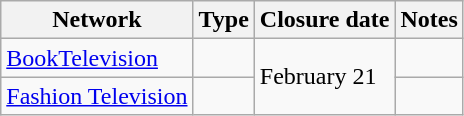<table class="wikitable">
<tr>
<th>Network</th>
<th>Type</th>
<th>Closure date</th>
<th>Notes</th>
</tr>
<tr>
<td><a href='#'>BookTelevision</a></td>
<td></td>
<td rowspan=2>February 21</td>
<td></td>
</tr>
<tr>
<td><a href='#'>Fashion Television</a></td>
<td></td>
<td></td>
</tr>
</table>
